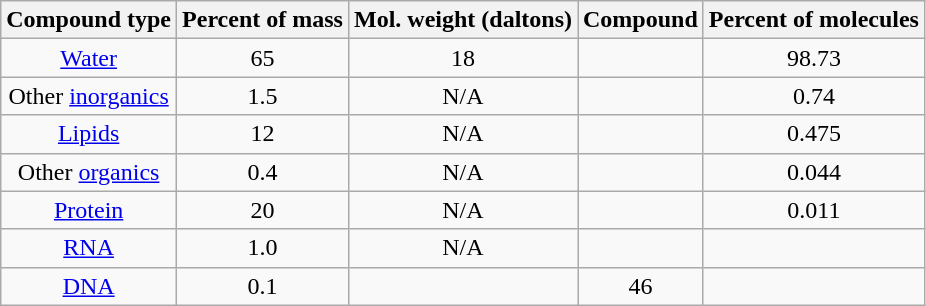<table class="wikitable sortable" style="text-align:center;">
<tr>
<th>Compound type</th>
<th>Percent of mass</th>
<th>Mol. weight (daltons)</th>
<th>Compound</th>
<th>Percent of molecules</th>
</tr>
<tr>
<td><a href='#'>Water</a></td>
<td>65</td>
<td>18</td>
<td></td>
<td>98.73</td>
</tr>
<tr>
<td>Other <a href='#'>inorganics</a></td>
<td>1.5</td>
<td>N/A</td>
<td></td>
<td>0.74</td>
</tr>
<tr>
<td><a href='#'>Lipids</a></td>
<td>12</td>
<td>N/A</td>
<td></td>
<td>0.475</td>
</tr>
<tr>
<td>Other <a href='#'>organics</a></td>
<td>0.4</td>
<td>N/A</td>
<td></td>
<td>0.044</td>
</tr>
<tr>
<td><a href='#'>Protein</a></td>
<td>20</td>
<td>N/A</td>
<td></td>
<td>0.011</td>
</tr>
<tr>
<td><a href='#'>RNA</a></td>
<td>1.0</td>
<td>N/A</td>
<td></td>
<td></td>
</tr>
<tr>
<td><a href='#'>DNA</a></td>
<td>0.1</td>
<td></td>
<td>46</td>
<td></td>
</tr>
</table>
